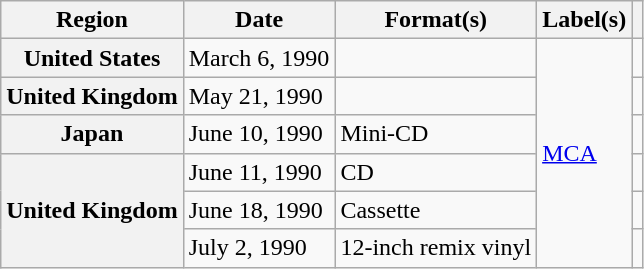<table class="wikitable plainrowheaders">
<tr>
<th scope="col">Region</th>
<th scope="col">Date</th>
<th scope="col">Format(s)</th>
<th scope="col">Label(s)</th>
<th scope="col"></th>
</tr>
<tr>
<th scope="row">United States</th>
<td>March 6, 1990</td>
<td></td>
<td rowspan="6"><a href='#'>MCA</a></td>
<td></td>
</tr>
<tr>
<th scope="row">United Kingdom</th>
<td>May 21, 1990</td>
<td></td>
<td></td>
</tr>
<tr>
<th scope="row">Japan</th>
<td>June 10, 1990</td>
<td>Mini-CD</td>
<td></td>
</tr>
<tr>
<th scope="row" rowspan="3">United Kingdom</th>
<td>June 11, 1990</td>
<td>CD</td>
<td></td>
</tr>
<tr>
<td>June 18, 1990</td>
<td>Cassette</td>
<td></td>
</tr>
<tr>
<td>July 2, 1990</td>
<td>12-inch remix vinyl</td>
<td></td>
</tr>
</table>
